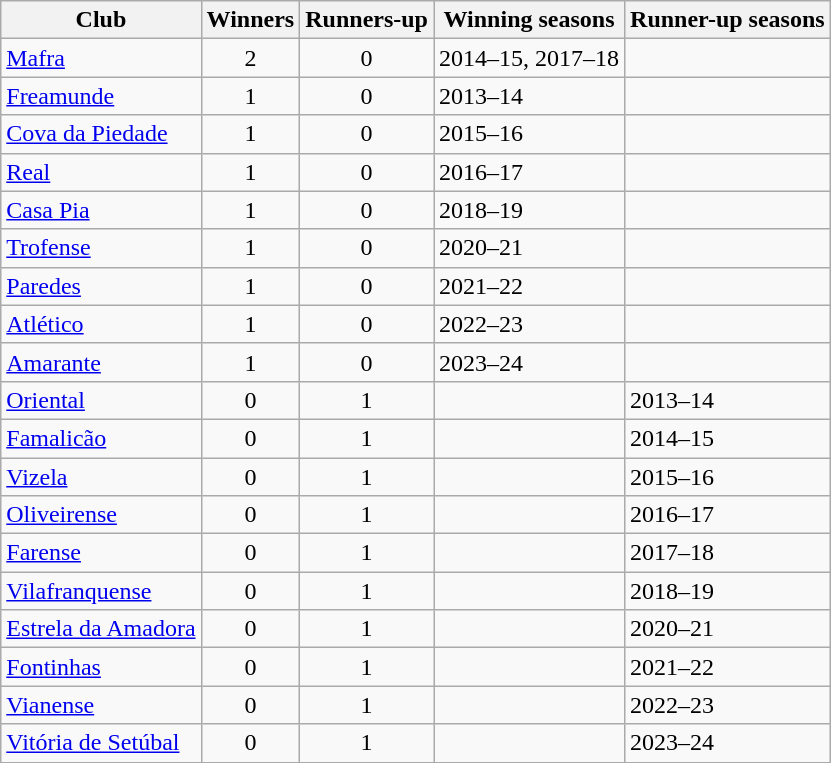<table class="wikitable sortable">
<tr>
<th>Club</th>
<th>Winners</th>
<th>Runners-up</th>
<th>Winning seasons</th>
<th>Runner-up seasons</th>
</tr>
<tr>
<td><a href='#'>Mafra</a></td>
<td align=center>2</td>
<td align=center>0</td>
<td>2014–15, 2017–18</td>
<td></td>
</tr>
<tr>
<td><a href='#'>Freamunde</a></td>
<td align=center>1</td>
<td align=center>0</td>
<td>2013–14</td>
<td></td>
</tr>
<tr>
<td><a href='#'>Cova da Piedade</a></td>
<td align=center>1</td>
<td align=center>0</td>
<td>2015–16</td>
<td></td>
</tr>
<tr>
<td><a href='#'>Real</a></td>
<td align=center>1</td>
<td align=center>0</td>
<td>2016–17</td>
<td></td>
</tr>
<tr>
<td><a href='#'>Casa Pia</a></td>
<td align=center>1</td>
<td align=center>0</td>
<td>2018–19</td>
<td></td>
</tr>
<tr>
<td><a href='#'>Trofense</a></td>
<td align=center>1</td>
<td align=center>0</td>
<td>2020–21</td>
<td></td>
</tr>
<tr>
<td><a href='#'>Paredes</a></td>
<td align=center>1</td>
<td align=center>0</td>
<td>2021–22</td>
<td></td>
</tr>
<tr>
<td><a href='#'>Atlético</a></td>
<td align=center>1</td>
<td align=center>0</td>
<td>2022–23</td>
<td></td>
</tr>
<tr>
<td><a href='#'>Amarante</a></td>
<td align=center>1</td>
<td align=center>0</td>
<td>2023–24</td>
<td></td>
</tr>
<tr>
<td><a href='#'>Oriental</a></td>
<td align=center>0</td>
<td align=center>1</td>
<td></td>
<td>2013–14</td>
</tr>
<tr>
<td><a href='#'>Famalicão</a></td>
<td align=center>0</td>
<td align=center>1</td>
<td></td>
<td>2014–15</td>
</tr>
<tr>
<td><a href='#'>Vizela</a></td>
<td align=center>0</td>
<td align=center>1</td>
<td></td>
<td>2015–16</td>
</tr>
<tr>
<td><a href='#'>Oliveirense</a></td>
<td align=center>0</td>
<td align=center>1</td>
<td></td>
<td>2016–17</td>
</tr>
<tr>
<td><a href='#'>Farense</a></td>
<td align=center>0</td>
<td align=center>1</td>
<td></td>
<td>2017–18</td>
</tr>
<tr>
<td><a href='#'>Vilafranquense</a></td>
<td align=center>0</td>
<td align=center>1</td>
<td></td>
<td>2018–19</td>
</tr>
<tr>
<td><a href='#'>Estrela da Amadora</a></td>
<td align=center>0</td>
<td align=center>1</td>
<td></td>
<td>2020–21</td>
</tr>
<tr>
<td><a href='#'>Fontinhas</a></td>
<td align=center>0</td>
<td align=center>1</td>
<td></td>
<td>2021–22</td>
</tr>
<tr>
<td><a href='#'>Vianense</a></td>
<td align=center>0</td>
<td align=center>1</td>
<td></td>
<td>2022–23</td>
</tr>
<tr>
<td><a href='#'>Vitória de Setúbal</a></td>
<td align=center>0</td>
<td align=center>1</td>
<td></td>
<td>2023–24</td>
</tr>
<tr>
</tr>
</table>
